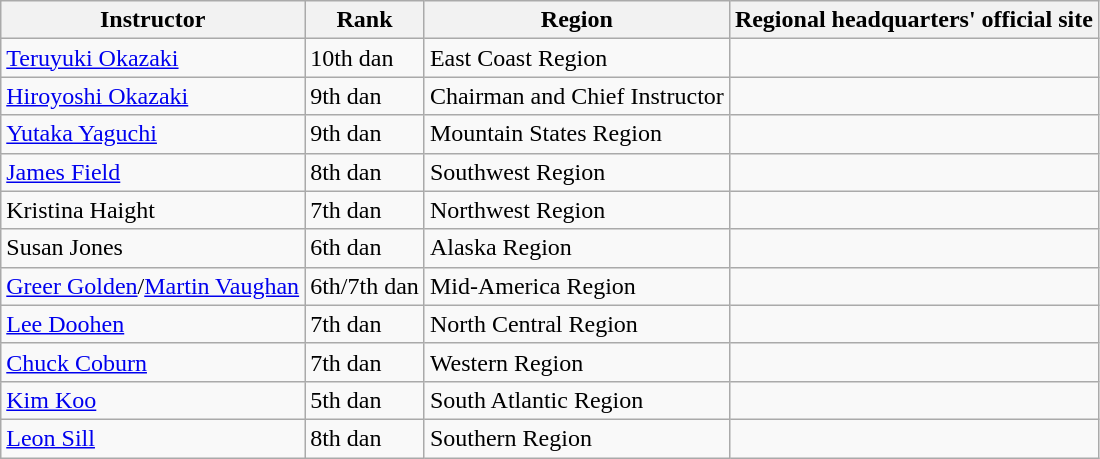<table class="wikitable">
<tr>
<th>Instructor</th>
<th>Rank</th>
<th>Region</th>
<th>Regional headquarters' official site</th>
</tr>
<tr>
<td><a href='#'>Teruyuki Okazaki</a></td>
<td>10th dan</td>
<td>East Coast Region</td>
<td></td>
</tr>
<tr>
<td><a href='#'>Hiroyoshi Okazaki</a></td>
<td>9th dan</td>
<td>Chairman and Chief Instructor</td>
<td></td>
</tr>
<tr>
<td><a href='#'>Yutaka Yaguchi</a></td>
<td>9th dan</td>
<td>Mountain States Region</td>
<td></td>
</tr>
<tr>
<td><a href='#'>James Field</a></td>
<td>8th dan</td>
<td>Southwest Region</td>
<td></td>
</tr>
<tr>
<td>Kristina Haight</td>
<td>7th dan</td>
<td>Northwest Region</td>
<td></td>
</tr>
<tr>
<td>Susan Jones</td>
<td>6th dan</td>
<td>Alaska Region</td>
<td></td>
</tr>
<tr>
<td><a href='#'>Greer Golden</a>/<a href='#'>Martin Vaughan</a></td>
<td>6th/7th dan</td>
<td>Mid-America Region</td>
<td></td>
</tr>
<tr>
<td><a href='#'>Lee Doohen</a></td>
<td>7th dan</td>
<td>North Central Region</td>
<td></td>
</tr>
<tr>
<td><a href='#'>Chuck Coburn</a></td>
<td>7th dan</td>
<td>Western Region</td>
<td></td>
</tr>
<tr>
<td><a href='#'>Kim Koo</a></td>
<td>5th dan</td>
<td>South Atlantic Region</td>
<td></td>
</tr>
<tr>
<td><a href='#'>Leon Sill</a></td>
<td>8th dan</td>
<td>Southern Region</td>
<td></td>
</tr>
</table>
